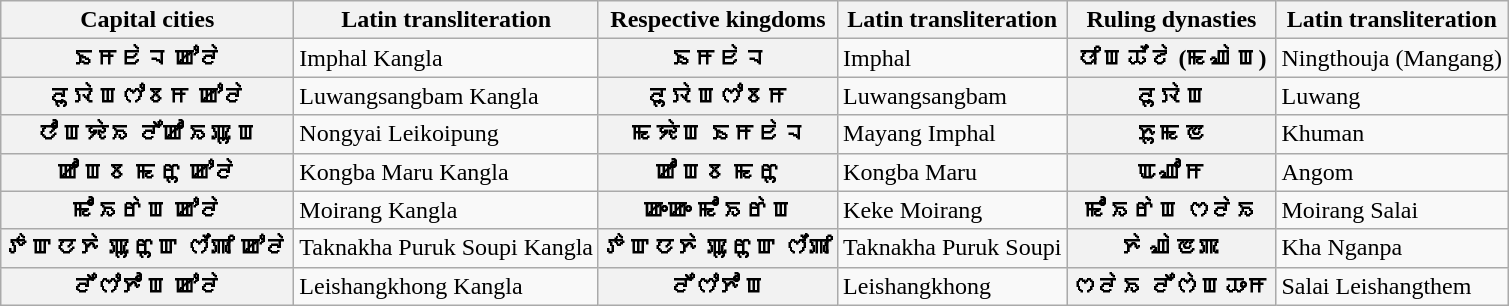<table class="wikitable">
<tr>
<th>Capital cities</th>
<th>Latin transliteration</th>
<th>Respective kingdoms</th>
<th>Latin transliteration</th>
<th>Ruling dynasties</th>
<th>Latin transliteration</th>
</tr>
<tr>
<th>ꯏꯝꯐꯥꯜ ꯀꯪꯂꯥ</th>
<td>Imphal Kangla</td>
<th>ꯏꯝꯐꯥꯜ</th>
<td>Imphal</td>
<th>ꯅꯤꯡꯊꯧꯖꯥ (ꯃꯉꯥꯡ)</th>
<td>Ningthouja (Mangang)</td>
</tr>
<tr>
<th>ꯂꯨꯋꯥꯡꯁꯪꯕꯝ ꯀꯪꯂꯥ</th>
<td>Luwangsangbam Kangla</td>
<th>ꯂꯨꯋꯥꯡꯁꯪꯕꯝ</th>
<td>Luwangsangbam</td>
<th>ꯂꯨꯋꯥꯡ</th>
<td>Luwang</td>
</tr>
<tr>
<th>ꯅꯣꯡꯌꯥꯢ ꯂꯩꯀꯣꯢꯄꯨꯡ</th>
<td>Nongyai Leikoipung</td>
<th>ꯃꯌꯥꯡ ꯏꯝꯐꯥꯜ</th>
<td>Mayang Imphal</td>
<th>ꯈꯨꯃꯟ</th>
<td>Khuman</td>
</tr>
<tr>
<th>ꯀꯣꯡꯕ ꯃꯔꯨ ꯀꯪꯂꯥ</th>
<td>Kongba Maru Kangla</td>
<th>ꯀꯣꯡꯕ ꯃꯔꯨ</th>
<td>Kongba Maru</td>
<th>ꯑꯉꯣꯝ</th>
<td>Angom</td>
</tr>
<tr>
<th>ꯃꯣꯢꯔꯥꯡ ꯀꯪꯂꯥ</th>
<td>Moirang Kangla</td>
<th>ꯀꯦꯀꯦ ꯃꯣꯢꯔꯥꯡ</th>
<td>Keke Moirang</td>
<th>ꯃꯣꯢꯔꯥꯡ ꯁꯂꯥꯢ</th>
<td>Moirang Salai</td>
</tr>
<tr>
<th>ꯇꯥꯛꯅꯈꯥ ꯄꯨꯔꯨꯛ ꯁꯧꯄꯤ ꯀꯪꯂꯥ</th>
<td>Taknakha Puruk Soupi Kangla</td>
<th>ꯇꯥꯛꯅꯈꯥ ꯄꯨꯔꯨꯛ ꯁꯧꯄꯤ</th>
<td>Taknakha Puruk Soupi</td>
<th>ꯈꯥ ꯉꯥꯟꯄ</th>
<td>Kha Nganpa</td>
</tr>
<tr>
<th>ꯂꯩꯁꯪꯈꯣꯡ ꯀꯪꯂꯥ</th>
<td>Leishangkhong Kangla</td>
<th>ꯂꯩꯁꯪꯈꯣꯡ</th>
<td>Leishangkhong</td>
<th>ꯁꯂꯥꯢ ꯂꯩꯁꯥꯡꯊꯦꯝ</th>
<td>Salai Leishangthem</td>
</tr>
</table>
